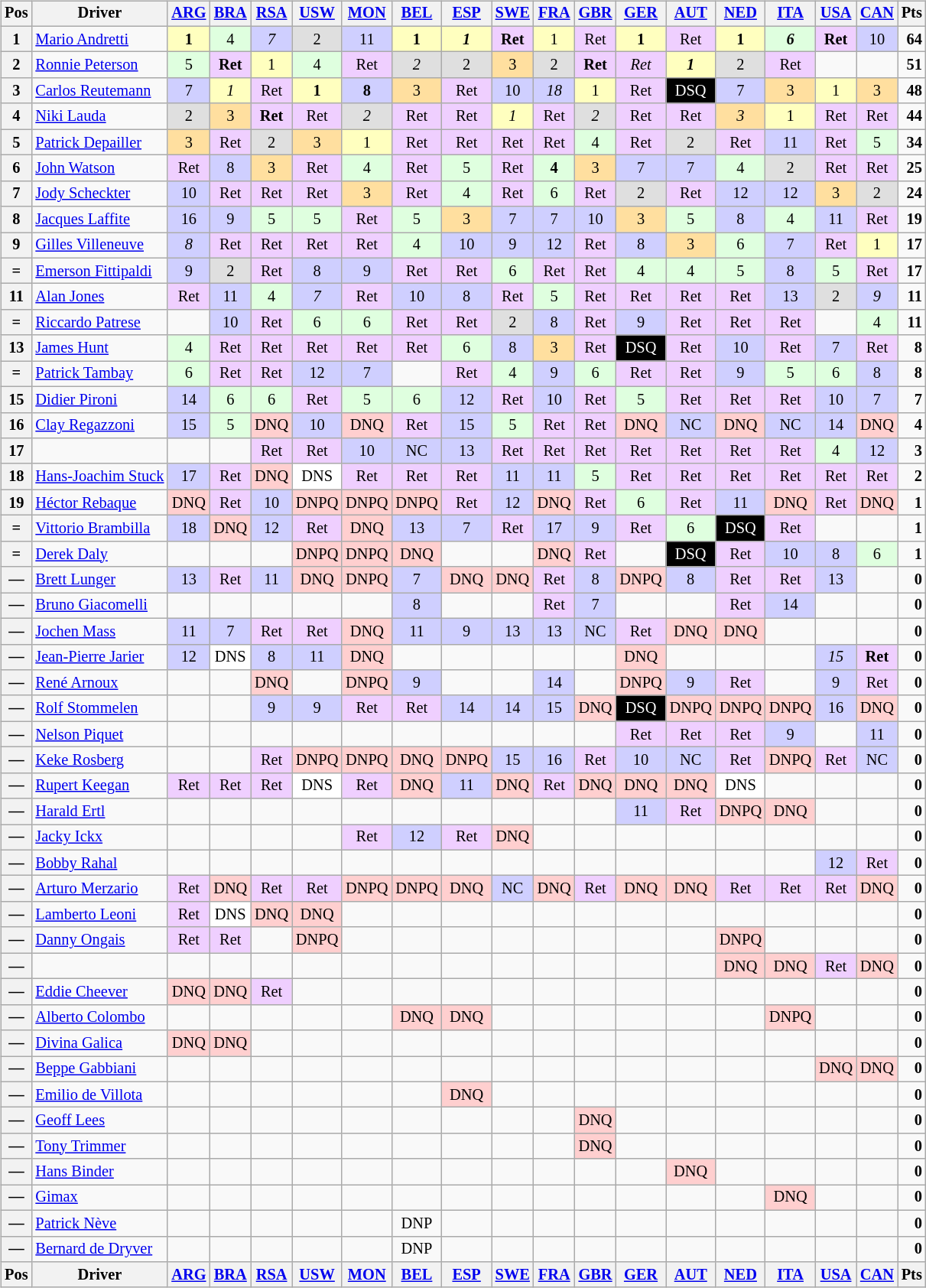<table>
<tr>
<td><br><table class="wikitable" style="font-size: 85%; text-align:center;">
<tr valign="top">
<th valign="middle">Pos</th>
<th valign="middle">Driver</th>
<th><a href='#'>ARG</a><br> </th>
<th><a href='#'>BRA</a><br> </th>
<th><a href='#'>RSA</a><br> </th>
<th><a href='#'>USW</a><br> </th>
<th><a href='#'>MON</a><br> </th>
<th><a href='#'>BEL</a><br> </th>
<th><a href='#'>ESP</a><br> </th>
<th><a href='#'>SWE</a><br> </th>
<th><a href='#'>FRA</a><br> </th>
<th><a href='#'>GBR</a><br> </th>
<th><a href='#'>GER</a><br> </th>
<th><a href='#'>AUT</a><br> </th>
<th><a href='#'>NED</a><br> </th>
<th><a href='#'>ITA</a><br> </th>
<th><a href='#'>USA</a><br> </th>
<th><a href='#'>CAN</a><br> </th>
<th valign="middle">Pts</th>
</tr>
<tr>
<th>1</th>
<td align="left"> <a href='#'>Mario Andretti</a></td>
<td style="background:#ffffbf;"><strong>1</strong></td>
<td style="background:#dfffdf;">4</td>
<td style="background:#cfcfff;"><em>7</em></td>
<td style="background:#dfdfdf;">2</td>
<td style="background:#cfcfff;">11</td>
<td style="background:#ffffbf;"><strong>1</strong></td>
<td style="background:#ffffbf;"><strong><em>1</em></strong></td>
<td style="background:#efcfff;"><strong>Ret</strong></td>
<td style="background:#ffffbf;">1</td>
<td style="background:#efcfff;">Ret</td>
<td style="background:#ffffbf;"><strong>1</strong></td>
<td style="background:#efcfff;">Ret</td>
<td style="background:#ffffbf;"><strong>1</strong></td>
<td style="background:#dfffdf;"><strong><em>6</em></strong></td>
<td style="background:#efcfff;"><strong>Ret</strong></td>
<td style="background:#cfcfff;">10</td>
<td align="right"><strong>64</strong></td>
</tr>
<tr>
<th>2</th>
<td align="left"> <a href='#'>Ronnie Peterson</a></td>
<td style="background:#dfffdf;">5</td>
<td style="background:#efcfff;"><strong>Ret</strong></td>
<td style="background:#ffffbf;">1</td>
<td style="background:#dfffdf;">4</td>
<td style="background:#efcfff;">Ret</td>
<td style="background:#dfdfdf;"><em>2</em></td>
<td style="background:#dfdfdf;">2</td>
<td style="background:#ffdf9f;">3</td>
<td style="background:#dfdfdf;">2</td>
<td style="background:#efcfff;"><strong>Ret</strong></td>
<td style="background:#efcfff;"><em>Ret</em></td>
<td style="background:#ffffbf;"><strong><em>1</em></strong></td>
<td style="background:#dfdfdf;">2</td>
<td style="background:#efcfff;">Ret</td>
<td></td>
<td></td>
<td align="right"><strong>51</strong></td>
</tr>
<tr>
<th>3</th>
<td align="left"> <a href='#'>Carlos Reutemann</a></td>
<td style="background:#cfcfff;">7</td>
<td style="background:#ffffbf;"><em>1</em></td>
<td style="background:#efcfff;">Ret</td>
<td style="background:#ffffbf;"><strong>1</strong></td>
<td style="background:#cfcfff;"><strong>8</strong></td>
<td style="background:#ffdf9f;">3</td>
<td style="background:#efcfff;">Ret</td>
<td style="background:#cfcfff;">10</td>
<td style="background:#cfcfff;"><em>18</em></td>
<td style="background:#ffffbf;">1</td>
<td style="background:#efcfff;">Ret</td>
<td style="background:#000000; color:white">DSQ</td>
<td style="background:#cfcfff;">7</td>
<td style="background:#ffdf9f;">3</td>
<td style="background:#ffffbf;">1</td>
<td style="background:#ffdf9f;">3</td>
<td align="right"><strong>48</strong></td>
</tr>
<tr>
<th>4</th>
<td align="left"> <a href='#'>Niki Lauda</a></td>
<td style="background:#dfdfdf;">2</td>
<td style="background:#ffdf9f;">3</td>
<td style="background:#efcfff;"><strong>Ret</strong></td>
<td style="background:#efcfff;">Ret</td>
<td style="background:#dfdfdf;"><em>2</em></td>
<td style="background:#efcfff;">Ret</td>
<td style="background:#efcfff;">Ret</td>
<td style="background:#ffffbf;"><em>1</em></td>
<td style="background:#efcfff;">Ret</td>
<td style="background:#dfdfdf;"><em>2</em></td>
<td style="background:#efcfff;">Ret</td>
<td style="background:#efcfff;">Ret</td>
<td style="background:#ffdf9f;"><em>3</em></td>
<td style="background:#ffffbf;">1</td>
<td style="background:#efcfff;">Ret</td>
<td style="background:#efcfff;">Ret</td>
<td align="right"><strong>44</strong></td>
</tr>
<tr>
<th>5</th>
<td align="left"> <a href='#'>Patrick Depailler</a></td>
<td style="background:#ffdf9f;">3</td>
<td style="background:#efcfff;">Ret</td>
<td style="background:#dfdfdf;">2</td>
<td style="background:#ffdf9f;">3</td>
<td style="background:#ffffbf;">1</td>
<td style="background:#efcfff;">Ret</td>
<td style="background:#efcfff;">Ret</td>
<td style="background:#efcfff;">Ret</td>
<td style="background:#efcfff;">Ret</td>
<td style="background:#dfffdf;">4</td>
<td style="background:#efcfff;">Ret</td>
<td style="background:#dfdfdf;">2</td>
<td style="background:#efcfff;">Ret</td>
<td style="background:#cfcfff;">11</td>
<td style="background:#efcfff;">Ret</td>
<td style="background:#dfffdf;">5</td>
<td align="right"><strong>34</strong></td>
</tr>
<tr>
<th>6</th>
<td align="left"> <a href='#'>John Watson</a></td>
<td style="background:#efcfff;">Ret</td>
<td style="background:#cfcfff;">8</td>
<td style="background:#ffdf9f;">3</td>
<td style="background:#efcfff;">Ret</td>
<td style="background:#dfffdf;">4</td>
<td style="background:#efcfff;">Ret</td>
<td style="background:#dfffdf;">5</td>
<td style="background:#efcfff;">Ret</td>
<td style="background:#dfffdf;"><strong>4</strong></td>
<td style="background:#ffdf9f;">3</td>
<td style="background:#cfcfff;">7</td>
<td style="background:#cfcfff;">7</td>
<td style="background:#dfffdf;">4</td>
<td style="background:#dfdfdf;">2</td>
<td style="background:#efcfff;">Ret</td>
<td style="background:#efcfff;">Ret</td>
<td align="right"><strong>25</strong></td>
</tr>
<tr>
<th>7</th>
<td align="left"> <a href='#'>Jody Scheckter</a></td>
<td style="background:#cfcfff;">10</td>
<td style="background:#efcfff;">Ret</td>
<td style="background:#efcfff;">Ret</td>
<td style="background:#efcfff;">Ret</td>
<td style="background:#ffdf9f;">3</td>
<td style="background:#efcfff;">Ret</td>
<td style="background:#dfffdf;">4</td>
<td style="background:#efcfff;">Ret</td>
<td style="background:#dfffdf;">6</td>
<td style="background:#efcfff;">Ret</td>
<td style="background:#dfdfdf;">2</td>
<td style="background:#efcfff;">Ret</td>
<td style="background:#cfcfff;">12</td>
<td style="background:#cfcfff;">12</td>
<td style="background:#ffdf9f;">3</td>
<td style="background:#dfdfdf;">2</td>
<td align="right"><strong>24</strong></td>
</tr>
<tr>
<th>8</th>
<td align="left"> <a href='#'>Jacques Laffite</a></td>
<td style="background:#cfcfff;">16</td>
<td style="background:#cfcfff;">9</td>
<td style="background:#dfffdf;">5</td>
<td style="background:#dfffdf;">5</td>
<td style="background:#efcfff;">Ret</td>
<td style="background:#dfffdf;">5</td>
<td style="background:#ffdf9f;">3</td>
<td style="background:#cfcfff;">7</td>
<td style="background:#cfcfff;">7</td>
<td style="background:#cfcfff;">10</td>
<td style="background:#ffdf9f;">3</td>
<td style="background:#dfffdf;">5</td>
<td style="background:#cfcfff;">8</td>
<td style="background:#dfffdf;">4</td>
<td style="background:#cfcfff;">11</td>
<td style="background:#efcfff;">Ret</td>
<td align="right"><strong>19</strong></td>
</tr>
<tr>
<th>9</th>
<td align="left"> <a href='#'>Gilles Villeneuve</a></td>
<td style="background:#cfcfff;"><em>8</em></td>
<td style="background:#efcfff;">Ret</td>
<td style="background:#efcfff;">Ret</td>
<td style="background:#efcfff;">Ret</td>
<td style="background:#efcfff;">Ret</td>
<td style="background:#dfffdf;">4</td>
<td style="background:#cfcfff;">10</td>
<td style="background:#cfcfff;">9</td>
<td style="background:#cfcfff;">12</td>
<td style="background:#efcfff;">Ret</td>
<td style="background:#cfcfff;">8</td>
<td style="background:#ffdf9f;">3</td>
<td style="background:#dfffdf;">6</td>
<td style="background:#cfcfff;">7</td>
<td style="background:#efcfff;">Ret</td>
<td style="background:#ffffbf;">1</td>
<td align="right"><strong>17</strong></td>
</tr>
<tr>
<th>=</th>
<td align="left"> <a href='#'>Emerson Fittipaldi</a></td>
<td style="background:#cfcfff;">9</td>
<td style="background:#dfdfdf;">2</td>
<td style="background:#efcfff;">Ret</td>
<td style="background:#cfcfff;">8</td>
<td style="background:#cfcfff;">9</td>
<td style="background:#efcfff;">Ret</td>
<td style="background:#efcfff;">Ret</td>
<td style="background:#dfffdf;">6</td>
<td style="background:#efcfff;">Ret</td>
<td style="background:#efcfff;">Ret</td>
<td style="background:#dfffdf;">4</td>
<td style="background:#dfffdf;">4</td>
<td style="background:#dfffdf;">5</td>
<td style="background:#cfcfff;">8</td>
<td style="background:#dfffdf;">5</td>
<td style="background:#efcfff;">Ret</td>
<td align="right"><strong>17</strong></td>
</tr>
<tr>
<th>11</th>
<td align="left"> <a href='#'>Alan Jones</a></td>
<td style="background:#efcfff;">Ret</td>
<td style="background:#cfcfff;">11</td>
<td style="background:#dfffdf;">4</td>
<td style="background:#cfcfff;"><em>7</em></td>
<td style="background:#efcfff;">Ret</td>
<td style="background:#cfcfff;">10</td>
<td style="background:#cfcfff;">8</td>
<td style="background:#efcfff;">Ret</td>
<td style="background:#dfffdf;">5</td>
<td style="background:#efcfff;">Ret</td>
<td style="background:#efcfff;">Ret</td>
<td style="background:#efcfff;">Ret</td>
<td style="background:#efcfff;">Ret</td>
<td style="background:#cfcfff;">13</td>
<td style="background:#dfdfdf;">2</td>
<td style="background:#cfcfff;"><em>9</em></td>
<td align="right"><strong>11</strong></td>
</tr>
<tr>
<th>=</th>
<td align="left"> <a href='#'>Riccardo Patrese</a></td>
<td></td>
<td style="background:#cfcfff;">10</td>
<td style="background:#efcfff;">Ret</td>
<td style="background:#dfffdf;">6</td>
<td style="background:#dfffdf;">6</td>
<td style="background:#efcfff;">Ret</td>
<td style="background:#efcfff;">Ret</td>
<td style="background:#dfdfdf;">2</td>
<td style="background:#cfcfff;">8</td>
<td style="background:#efcfff;">Ret</td>
<td style="background:#cfcfff;">9</td>
<td style="background:#efcfff;">Ret</td>
<td style="background:#efcfff;">Ret</td>
<td style="background:#efcfff;">Ret</td>
<td></td>
<td style="background:#dfffdf;">4</td>
<td align="right"><strong>11</strong></td>
</tr>
<tr>
<th>13</th>
<td align="left"> <a href='#'>James Hunt</a></td>
<td style="background:#dfffdf;">4</td>
<td style="background:#efcfff;">Ret</td>
<td style="background:#efcfff;">Ret</td>
<td style="background:#efcfff;">Ret</td>
<td style="background:#efcfff;">Ret</td>
<td style="background:#efcfff;">Ret</td>
<td style="background:#dfffdf;">6</td>
<td style="background:#cfcfff;">8</td>
<td style="background:#ffdf9f;">3</td>
<td style="background:#efcfff;">Ret</td>
<td style="background:#000000; color:white">DSQ</td>
<td style="background:#efcfff;">Ret</td>
<td style="background:#cfcfff;">10</td>
<td style="background:#efcfff;">Ret</td>
<td style="background:#cfcfff;">7</td>
<td style="background:#efcfff;">Ret</td>
<td align="right"><strong>8</strong></td>
</tr>
<tr>
<th>=</th>
<td align="left"> <a href='#'>Patrick Tambay</a></td>
<td style="background:#dfffdf;">6</td>
<td style="background:#efcfff;">Ret</td>
<td style="background:#efcfff;">Ret</td>
<td style="background:#cfcfff;">12</td>
<td style="background:#cfcfff;">7</td>
<td></td>
<td style="background:#efcfff;">Ret</td>
<td style="background:#dfffdf;">4</td>
<td style="background:#cfcfff;">9</td>
<td style="background:#dfffdf;">6</td>
<td style="background:#efcfff;">Ret</td>
<td style="background:#efcfff;">Ret</td>
<td style="background:#cfcfff;">9</td>
<td style="background:#dfffdf;">5</td>
<td style="background:#dfffdf;">6</td>
<td style="background:#cfcfff;">8</td>
<td align="right"><strong>8</strong></td>
</tr>
<tr>
<th>15</th>
<td align="left"> <a href='#'>Didier Pironi</a></td>
<td style="background:#cfcfff;">14</td>
<td style="background:#dfffdf;">6</td>
<td style="background:#dfffdf;">6</td>
<td style="background:#efcfff;">Ret</td>
<td style="background:#dfffdf;">5</td>
<td style="background:#dfffdf;">6</td>
<td style="background:#cfcfff;">12</td>
<td style="background:#efcfff;">Ret</td>
<td style="background:#cfcfff;">10</td>
<td style="background:#efcfff;">Ret</td>
<td style="background:#dfffdf;">5</td>
<td style="background:#efcfff;">Ret</td>
<td style="background:#efcfff;">Ret</td>
<td style="background:#efcfff;">Ret</td>
<td style="background:#cfcfff;">10</td>
<td style="background:#cfcfff;">7</td>
<td align="right"><strong>7</strong></td>
</tr>
<tr>
<th>16</th>
<td align="left"> <a href='#'>Clay Regazzoni</a></td>
<td style="background:#cfcfff;">15</td>
<td style="background:#dfffdf;">5</td>
<td style="background:#ffcfcf;">DNQ</td>
<td style="background:#cfcfff;">10</td>
<td style="background:#ffcfcf;">DNQ</td>
<td style="background:#efcfff;">Ret</td>
<td style="background:#cfcfff;">15</td>
<td style="background:#dfffdf;">5</td>
<td style="background:#efcfff;">Ret</td>
<td style="background:#efcfff;">Ret</td>
<td style="background:#ffcfcf;">DNQ</td>
<td style="background:#cfcfff;">NC</td>
<td style="background:#ffcfcf;">DNQ</td>
<td style="background:#cfcfff;">NC</td>
<td style="background:#cfcfff;">14</td>
<td style="background:#ffcfcf;">DNQ</td>
<td align="right"><strong>4</strong></td>
</tr>
<tr>
<th>17</th>
<td align="left"></td>
<td></td>
<td></td>
<td style="background:#efcfff;">Ret</td>
<td style="background:#efcfff;">Ret</td>
<td style="background:#cfcfff;">10</td>
<td style="background:#cfcfff;">NC</td>
<td style="background:#cfcfff;">13</td>
<td style="background:#efcfff;">Ret</td>
<td style="background:#efcfff;">Ret</td>
<td style="background:#efcfff;">Ret</td>
<td style="background:#efcfff;">Ret</td>
<td style="background:#efcfff;">Ret</td>
<td style="background:#efcfff;">Ret</td>
<td style="background:#efcfff;">Ret</td>
<td style="background:#dfffdf;">4</td>
<td style="background:#cfcfff;">12</td>
<td align="right"><strong>3</strong></td>
</tr>
<tr>
<th>18</th>
<td align="left"> <a href='#'>Hans-Joachim Stuck</a></td>
<td style="background:#cfcfff;">17</td>
<td style="background:#efcfff;">Ret</td>
<td style="background:#ffcfcf;">DNQ</td>
<td style="background:#ffffff;">DNS</td>
<td style="background:#efcfff;">Ret</td>
<td style="background:#efcfff;">Ret</td>
<td style="background:#efcfff;">Ret</td>
<td style="background:#cfcfff;">11</td>
<td style="background:#cfcfff;">11</td>
<td style="background:#dfffdf;">5</td>
<td style="background:#efcfff;">Ret</td>
<td style="background:#efcfff;">Ret</td>
<td style="background:#efcfff;">Ret</td>
<td style="background:#efcfff;">Ret</td>
<td style="background:#efcfff;">Ret</td>
<td style="background:#efcfff;">Ret</td>
<td align="right"><strong>2</strong></td>
</tr>
<tr>
<th>19</th>
<td align="left"> <a href='#'>Héctor Rebaque</a></td>
<td style="background:#ffcfcf;">DNQ</td>
<td style="background:#efcfff;">Ret</td>
<td style="background:#cfcfff;">10</td>
<td style="background:#ffcfcf;">DNPQ</td>
<td style="background:#ffcfcf;">DNPQ</td>
<td style="background:#ffcfcf;">DNPQ</td>
<td style="background:#efcfff;">Ret</td>
<td style="background:#cfcfff;">12</td>
<td style="background:#ffcfcf;">DNQ</td>
<td style="background:#efcfff;">Ret</td>
<td style="background:#dfffdf;">6</td>
<td style="background:#efcfff;">Ret</td>
<td style="background:#cfcfff;">11</td>
<td style="background:#ffcfcf;">DNQ</td>
<td style="background:#efcfff;">Ret</td>
<td style="background:#ffcfcf;">DNQ</td>
<td align="right"><strong>1</strong></td>
</tr>
<tr>
<th>=</th>
<td align="left"> <a href='#'>Vittorio Brambilla</a></td>
<td style="background:#cfcfff;">18</td>
<td style="background:#ffcfcf;">DNQ</td>
<td style="background:#cfcfff;">12</td>
<td style="background:#efcfff;">Ret</td>
<td style="background:#ffcfcf;">DNQ</td>
<td style="background:#cfcfff;">13</td>
<td style="background:#cfcfff;">7</td>
<td style="background:#efcfff;">Ret</td>
<td style="background:#cfcfff;">17</td>
<td style="background:#cfcfff;">9</td>
<td style="background:#efcfff;">Ret</td>
<td style="background:#dfffdf;">6</td>
<td style="background:#000000; color:white">DSQ</td>
<td style="background:#efcfff;">Ret</td>
<td></td>
<td></td>
<td align="right"><strong>1</strong></td>
</tr>
<tr>
<th>=</th>
<td align="left"> <a href='#'>Derek Daly</a></td>
<td></td>
<td></td>
<td></td>
<td style="background:#ffcfcf;">DNPQ</td>
<td style="background:#ffcfcf;">DNPQ</td>
<td style="background:#ffcfcf;">DNQ</td>
<td></td>
<td></td>
<td style="background:#ffcfcf;">DNQ</td>
<td style="background:#efcfff;">Ret</td>
<td></td>
<td style="background:#000000; color:white">DSQ</td>
<td style="background:#efcfff;">Ret</td>
<td style="background:#cfcfff;">10</td>
<td style="background:#cfcfff;">8</td>
<td style="background:#dfffdf;">6</td>
<td align="right"><strong>1</strong></td>
</tr>
<tr>
<th>—</th>
<td align="left"> <a href='#'>Brett Lunger</a></td>
<td style="background:#cfcfff;">13</td>
<td style="background:#efcfff;">Ret</td>
<td style="background:#cfcfff;">11</td>
<td style="background:#ffcfcf;">DNQ</td>
<td style="background:#ffcfcf;">DNPQ</td>
<td style="background:#cfcfff;">7</td>
<td style="background:#ffcfcf;">DNQ</td>
<td style="background:#ffcfcf;">DNQ</td>
<td style="background:#efcfff;">Ret</td>
<td style="background:#cfcfff;">8</td>
<td style="background:#ffcfcf;">DNPQ</td>
<td style="background:#cfcfff;">8</td>
<td style="background:#efcfff;">Ret</td>
<td style="background:#efcfff;">Ret</td>
<td style="background:#cfcfff;">13</td>
<td></td>
<td align="right"><strong>0</strong></td>
</tr>
<tr>
<th>—</th>
<td align="left"> <a href='#'>Bruno Giacomelli</a></td>
<td></td>
<td></td>
<td></td>
<td></td>
<td></td>
<td style="background:#cfcfff;">8</td>
<td></td>
<td></td>
<td style="background:#efcfff;">Ret</td>
<td style="background:#cfcfff;">7</td>
<td></td>
<td></td>
<td style="background:#efcfff;">Ret</td>
<td style="background:#cfcfff;">14</td>
<td></td>
<td></td>
<td align="right"><strong>0</strong></td>
</tr>
<tr>
<th>—</th>
<td align="left"> <a href='#'>Jochen Mass</a></td>
<td style="background:#cfcfff;">11</td>
<td style="background:#cfcfff;">7</td>
<td style="background:#efcfff;">Ret</td>
<td style="background:#efcfff;">Ret</td>
<td style="background:#ffcfcf;">DNQ</td>
<td style="background:#cfcfff;">11</td>
<td style="background:#cfcfff;">9</td>
<td style="background:#cfcfff;">13</td>
<td style="background:#cfcfff;">13</td>
<td style="background:#cfcfff;">NC</td>
<td style="background:#efcfff;">Ret</td>
<td style="background:#ffcfcf;">DNQ</td>
<td style="background:#ffcfcf;">DNQ</td>
<td></td>
<td></td>
<td></td>
<td align="right"><strong>0</strong></td>
</tr>
<tr>
<th>—</th>
<td align="left"> <a href='#'>Jean-Pierre Jarier</a></td>
<td style="background:#cfcfff;">12</td>
<td style="background:#ffffff;">DNS</td>
<td style="background:#cfcfff;">8</td>
<td style="background:#cfcfff;">11</td>
<td style="background:#ffcfcf;">DNQ</td>
<td></td>
<td></td>
<td></td>
<td></td>
<td></td>
<td style="background:#ffcfcf;">DNQ</td>
<td></td>
<td></td>
<td></td>
<td style="background:#cfcfff;"><em>15</em></td>
<td style="background:#efcfff;"><strong>Ret</strong></td>
<td align="right"><strong>0</strong></td>
</tr>
<tr>
<th>—</th>
<td align="left"> <a href='#'>René Arnoux</a></td>
<td></td>
<td></td>
<td style="background:#ffcfcf;">DNQ</td>
<td></td>
<td style="background:#ffcfcf;">DNPQ</td>
<td style="background:#cfcfff;">9</td>
<td></td>
<td></td>
<td style="background:#cfcfff;">14</td>
<td></td>
<td style="background:#ffcfcf;">DNPQ</td>
<td style="background:#cfcfff;">9</td>
<td style="background:#efcfff;">Ret</td>
<td></td>
<td style="background:#cfcfff;">9</td>
<td style="background:#efcfff;">Ret</td>
<td align="right"><strong>0</strong></td>
</tr>
<tr>
<th>—</th>
<td align="left"> <a href='#'>Rolf Stommelen</a></td>
<td></td>
<td></td>
<td style="background:#cfcfff;">9</td>
<td style="background:#cfcfff;">9</td>
<td style="background:#efcfff;">Ret</td>
<td style="background:#efcfff;">Ret</td>
<td style="background:#cfcfff;">14</td>
<td style="background:#cfcfff;">14</td>
<td style="background:#cfcfff;">15</td>
<td style="background:#ffcfcf;">DNQ</td>
<td style="background:#000000; color:white">DSQ</td>
<td style="background:#ffcfcf;">DNPQ</td>
<td style="background:#ffcfcf;">DNPQ</td>
<td style="background:#ffcfcf;">DNPQ</td>
<td style="background:#cfcfff;">16</td>
<td style="background:#ffcfcf;">DNQ</td>
<td align="right"><strong>0</strong></td>
</tr>
<tr>
<th>—</th>
<td align="left"> <a href='#'>Nelson Piquet</a></td>
<td></td>
<td></td>
<td></td>
<td></td>
<td></td>
<td></td>
<td></td>
<td></td>
<td></td>
<td></td>
<td style="background:#efcfff;">Ret</td>
<td style="background:#efcfff;">Ret</td>
<td style="background:#efcfff;">Ret</td>
<td style="background:#cfcfff;">9</td>
<td></td>
<td style="background:#cfcfff;">11</td>
<td align="right"><strong>0</strong></td>
</tr>
<tr>
<th>—</th>
<td align="left"> <a href='#'>Keke Rosberg</a></td>
<td></td>
<td></td>
<td style="background:#efcfff;">Ret</td>
<td style="background:#ffcfcf;">DNPQ</td>
<td style="background:#ffcfcf;">DNPQ</td>
<td style="background:#ffcfcf;">DNQ</td>
<td style="background:#ffcfcf;">DNPQ</td>
<td style="background:#cfcfff;">15</td>
<td style="background:#cfcfff;">16</td>
<td style="background:#efcfff;">Ret</td>
<td style="background:#cfcfff;">10</td>
<td style="background:#cfcfff;">NC</td>
<td style="background:#efcfff;">Ret</td>
<td style="background:#ffcfcf;">DNPQ</td>
<td style="background:#efcfff;">Ret</td>
<td style="background:#cfcfff;">NC</td>
<td align="right"><strong>0</strong></td>
</tr>
<tr>
<th>—</th>
<td align="left"> <a href='#'>Rupert Keegan</a></td>
<td style="background:#efcfff;">Ret</td>
<td style="background:#efcfff;">Ret</td>
<td style="background:#efcfff;">Ret</td>
<td style="background:#ffffff;">DNS</td>
<td style="background:#efcfff;">Ret</td>
<td style="background:#ffcfcf;">DNQ</td>
<td style="background:#cfcfff;">11</td>
<td style="background:#ffcfcf;">DNQ</td>
<td style="background:#efcfff;">Ret</td>
<td style="background:#ffcfcf;">DNQ</td>
<td style="background:#ffcfcf;">DNQ</td>
<td style="background:#ffcfcf;">DNQ</td>
<td style="background:#ffffff;">DNS</td>
<td></td>
<td></td>
<td></td>
<td align="right"><strong>0</strong></td>
</tr>
<tr>
<th>—</th>
<td align="left"> <a href='#'>Harald Ertl</a></td>
<td></td>
<td></td>
<td></td>
<td></td>
<td></td>
<td></td>
<td></td>
<td></td>
<td></td>
<td></td>
<td style="background:#cfcfff;">11</td>
<td style="background:#efcfff;">Ret</td>
<td style="background:#ffcfcf;">DNPQ</td>
<td style="background:#ffcfcf;">DNQ</td>
<td></td>
<td></td>
<td align="right"><strong>0</strong></td>
</tr>
<tr>
<th>—</th>
<td align="left"> <a href='#'>Jacky Ickx</a></td>
<td></td>
<td></td>
<td></td>
<td></td>
<td style="background:#efcfff;">Ret</td>
<td style="background:#cfcfff;">12</td>
<td style="background:#efcfff;">Ret</td>
<td style="background:#ffcfcf;">DNQ</td>
<td></td>
<td></td>
<td></td>
<td></td>
<td></td>
<td></td>
<td></td>
<td></td>
<td align="right"><strong>0</strong></td>
</tr>
<tr>
<th>—</th>
<td align="left"> <a href='#'>Bobby Rahal</a></td>
<td></td>
<td></td>
<td></td>
<td></td>
<td></td>
<td></td>
<td></td>
<td></td>
<td></td>
<td></td>
<td></td>
<td></td>
<td></td>
<td></td>
<td style="background:#cfcfff;">12</td>
<td style="background:#efcfff;">Ret</td>
<td align="right"><strong>0</strong></td>
</tr>
<tr>
<th>—</th>
<td align="left"> <a href='#'>Arturo Merzario</a></td>
<td style="background:#efcfff;">Ret</td>
<td style="background:#ffcfcf;">DNQ</td>
<td style="background:#efcfff;">Ret</td>
<td style="background:#efcfff;">Ret</td>
<td style="background:#ffcfcf;">DNPQ</td>
<td style="background:#ffcfcf;">DNPQ</td>
<td style="background:#ffcfcf;">DNQ</td>
<td style="background:#cfcfff;">NC</td>
<td style="background:#ffcfcf;">DNQ</td>
<td style="background:#efcfff;">Ret</td>
<td style="background:#ffcfcf;">DNQ</td>
<td style="background:#ffcfcf;">DNQ</td>
<td style="background:#efcfff;">Ret</td>
<td style="background:#efcfff;">Ret</td>
<td style="background:#efcfff;">Ret</td>
<td style="background:#ffcfcf;">DNQ</td>
<td align="right"><strong>0</strong></td>
</tr>
<tr>
<th>—</th>
<td align="left"> <a href='#'>Lamberto Leoni</a></td>
<td style="background:#efcfff;">Ret</td>
<td style="background:#ffffff;">DNS</td>
<td style="background:#ffcfcf;">DNQ</td>
<td style="background:#ffcfcf;">DNQ</td>
<td></td>
<td></td>
<td></td>
<td></td>
<td></td>
<td></td>
<td></td>
<td></td>
<td></td>
<td></td>
<td></td>
<td></td>
<td align="right"><strong>0</strong></td>
</tr>
<tr>
<th>—</th>
<td align="left"> <a href='#'>Danny Ongais</a></td>
<td style="background:#efcfff;">Ret</td>
<td style="background:#efcfff;">Ret</td>
<td></td>
<td style="background:#ffcfcf;">DNPQ</td>
<td></td>
<td></td>
<td></td>
<td></td>
<td></td>
<td></td>
<td></td>
<td></td>
<td style="background:#ffcfcf;">DNPQ</td>
<td></td>
<td></td>
<td></td>
<td align="right"><strong>0</strong></td>
</tr>
<tr>
<th>—</th>
<td align="left"></td>
<td></td>
<td></td>
<td></td>
<td></td>
<td></td>
<td></td>
<td></td>
<td></td>
<td></td>
<td></td>
<td></td>
<td></td>
<td style="background:#ffcfcf;">DNQ</td>
<td style="background:#ffcfcf;">DNQ</td>
<td style="background:#efcfff;">Ret</td>
<td style="background:#ffcfcf;">DNQ</td>
<td align="right"><strong>0</strong></td>
</tr>
<tr>
<th>—</th>
<td align="left"> <a href='#'>Eddie Cheever</a></td>
<td style="background:#ffcfcf;">DNQ</td>
<td style="background:#ffcfcf;">DNQ</td>
<td style="background:#efcfff;">Ret</td>
<td></td>
<td></td>
<td></td>
<td></td>
<td></td>
<td></td>
<td></td>
<td></td>
<td></td>
<td></td>
<td></td>
<td></td>
<td></td>
<td align="right"><strong>0</strong></td>
</tr>
<tr>
<th>—</th>
<td align="left"> <a href='#'>Alberto Colombo</a></td>
<td></td>
<td></td>
<td></td>
<td></td>
<td></td>
<td style="background:#ffcfcf;">DNQ</td>
<td style="background:#ffcfcf;">DNQ</td>
<td></td>
<td></td>
<td></td>
<td></td>
<td></td>
<td></td>
<td style="background:#ffcfcf;">DNPQ</td>
<td></td>
<td></td>
<td align="right"><strong>0</strong></td>
</tr>
<tr>
<th>—</th>
<td align="left"> <a href='#'>Divina Galica</a></td>
<td style="background:#ffcfcf;">DNQ</td>
<td style="background:#ffcfcf;">DNQ</td>
<td></td>
<td></td>
<td></td>
<td></td>
<td></td>
<td></td>
<td></td>
<td></td>
<td></td>
<td></td>
<td></td>
<td></td>
<td></td>
<td></td>
<td align="right"><strong>0</strong></td>
</tr>
<tr>
<th>—</th>
<td align="left"> <a href='#'>Beppe Gabbiani</a></td>
<td></td>
<td></td>
<td></td>
<td></td>
<td></td>
<td></td>
<td></td>
<td></td>
<td></td>
<td></td>
<td></td>
<td></td>
<td></td>
<td></td>
<td style="background:#ffcfcf;">DNQ</td>
<td style="background:#ffcfcf;">DNQ</td>
<td align="right"><strong>0</strong></td>
</tr>
<tr>
<th>—</th>
<td align="left"> <a href='#'>Emilio de Villota</a></td>
<td></td>
<td></td>
<td></td>
<td></td>
<td></td>
<td></td>
<td style="background:#ffcfcf;">DNQ</td>
<td></td>
<td></td>
<td></td>
<td></td>
<td></td>
<td></td>
<td></td>
<td></td>
<td></td>
<td align="right"><strong>0</strong></td>
</tr>
<tr>
<th>—</th>
<td align="left"> <a href='#'>Geoff Lees</a></td>
<td></td>
<td></td>
<td></td>
<td></td>
<td></td>
<td></td>
<td></td>
<td></td>
<td></td>
<td style="background:#ffcfcf;">DNQ</td>
<td></td>
<td></td>
<td></td>
<td></td>
<td></td>
<td></td>
<td align="right"><strong>0</strong></td>
</tr>
<tr>
<th>—</th>
<td align="left"> <a href='#'>Tony Trimmer</a></td>
<td></td>
<td></td>
<td></td>
<td></td>
<td></td>
<td></td>
<td></td>
<td></td>
<td></td>
<td style="background:#ffcfcf;">DNQ</td>
<td></td>
<td></td>
<td></td>
<td></td>
<td></td>
<td></td>
<td align="right"><strong>0</strong></td>
</tr>
<tr>
<th>—</th>
<td align="left"> <a href='#'>Hans Binder</a></td>
<td></td>
<td></td>
<td></td>
<td></td>
<td></td>
<td></td>
<td></td>
<td></td>
<td></td>
<td></td>
<td></td>
<td style="background:#ffcfcf;">DNQ</td>
<td></td>
<td></td>
<td></td>
<td></td>
<td align="right"><strong>0</strong></td>
</tr>
<tr>
<th>—</th>
<td align="left"> <a href='#'>Gimax</a></td>
<td></td>
<td></td>
<td></td>
<td></td>
<td></td>
<td></td>
<td></td>
<td></td>
<td></td>
<td></td>
<td></td>
<td></td>
<td></td>
<td style="background:#ffcfcf;">DNQ</td>
<td></td>
<td></td>
<td align="right"><strong>0</strong></td>
</tr>
<tr>
<th>—</th>
<td align="left"> <a href='#'>Patrick Nève</a></td>
<td></td>
<td></td>
<td></td>
<td></td>
<td></td>
<td>DNP</td>
<td></td>
<td></td>
<td></td>
<td></td>
<td></td>
<td></td>
<td></td>
<td></td>
<td></td>
<td></td>
<td align="right"><strong>0</strong></td>
</tr>
<tr>
<th>—</th>
<td align="left"> <a href='#'>Bernard de Dryver</a></td>
<td></td>
<td></td>
<td></td>
<td></td>
<td></td>
<td>DNP</td>
<td></td>
<td></td>
<td></td>
<td></td>
<td></td>
<td></td>
<td></td>
<td></td>
<td></td>
<td></td>
<td align="right"><strong>0</strong></td>
</tr>
<tr valign="top">
<th valign="middle">Pos</th>
<th valign="middle">Driver</th>
<th><a href='#'>ARG</a><br> </th>
<th><a href='#'>BRA</a><br> </th>
<th><a href='#'>RSA</a><br> </th>
<th><a href='#'>USW</a><br> </th>
<th><a href='#'>MON</a><br> </th>
<th><a href='#'>BEL</a><br> </th>
<th><a href='#'>ESP</a><br> </th>
<th><a href='#'>SWE</a><br> </th>
<th><a href='#'>FRA</a><br> </th>
<th><a href='#'>GBR</a><br> </th>
<th><a href='#'>GER</a><br> </th>
<th><a href='#'>AUT</a><br> </th>
<th><a href='#'>NED</a><br> </th>
<th><a href='#'>ITA</a><br> </th>
<th><a href='#'>USA</a><br> </th>
<th><a href='#'>CAN</a><br> </th>
<th valign="middle">Pts</th>
</tr>
</table>
</td>
<td valign="top"><br>
<br></td>
</tr>
</table>
